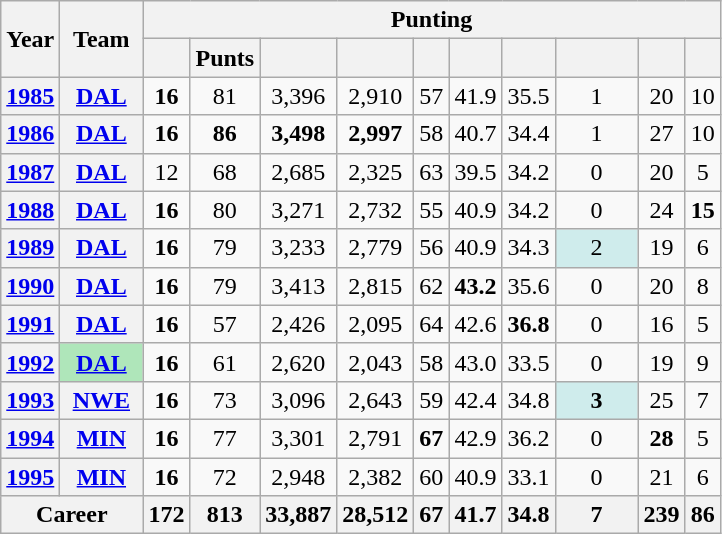<table class=wikitable style="text-align:center;">
<tr>
<th rowspan="2">Year</th>
<th rowspan="2">Team</th>
<th colspan="10">Punting</th>
</tr>
<tr>
<th></th>
<th>Punts</th>
<th></th>
<th></th>
<th></th>
<th></th>
<th></th>
<th></th>
<th></th>
<th></th>
</tr>
<tr>
<th><a href='#'>1985</a></th>
<th><a href='#'>DAL</a></th>
<td><strong>16</strong></td>
<td>81</td>
<td>3,396</td>
<td>2,910</td>
<td>57</td>
<td>41.9</td>
<td>35.5</td>
<td>1</td>
<td>20</td>
<td>10</td>
</tr>
<tr>
<th><a href='#'>1986</a></th>
<th><a href='#'>DAL</a></th>
<td><strong>16</strong></td>
<td><strong>86</strong></td>
<td><strong>3,498</strong></td>
<td><strong>2,997</strong></td>
<td>58</td>
<td>40.7</td>
<td>34.4</td>
<td>1</td>
<td>27</td>
<td>10</td>
</tr>
<tr>
<th><a href='#'>1987</a></th>
<th><a href='#'>DAL</a></th>
<td>12</td>
<td>68</td>
<td>2,685</td>
<td>2,325</td>
<td>63</td>
<td>39.5</td>
<td>34.2</td>
<td>0</td>
<td>20</td>
<td>5</td>
</tr>
<tr>
<th><a href='#'>1988</a></th>
<th><a href='#'>DAL</a></th>
<td><strong>16</strong></td>
<td>80</td>
<td>3,271</td>
<td>2,732</td>
<td>55</td>
<td>40.9</td>
<td>34.2</td>
<td>0</td>
<td>24</td>
<td><strong>15</strong></td>
</tr>
<tr>
<th><a href='#'>1989</a></th>
<th><a href='#'>DAL</a></th>
<td><strong>16</strong></td>
<td>79</td>
<td>3,233</td>
<td>2,779</td>
<td>56</td>
<td>40.9</td>
<td>34.3</td>
<td style="background:#cfecec; width:3em;">2</td>
<td>19</td>
<td>6</td>
</tr>
<tr>
<th><a href='#'>1990</a></th>
<th><a href='#'>DAL</a></th>
<td><strong>16</strong></td>
<td>79</td>
<td>3,413</td>
<td>2,815</td>
<td>62</td>
<td><strong>43.2</strong></td>
<td>35.6</td>
<td>0</td>
<td>20</td>
<td>8</td>
</tr>
<tr>
<th><a href='#'>1991</a></th>
<th><a href='#'>DAL</a></th>
<td><strong>16</strong></td>
<td>57</td>
<td>2,426</td>
<td>2,095</td>
<td>64</td>
<td>42.6</td>
<td><strong>36.8</strong></td>
<td>0</td>
<td>16</td>
<td>5</td>
</tr>
<tr>
<th><a href='#'>1992</a></th>
<th style="background:#afe6ba; width:3em;"><a href='#'>DAL</a></th>
<td><strong>16</strong></td>
<td>61</td>
<td>2,620</td>
<td>2,043</td>
<td>58</td>
<td>43.0</td>
<td>33.5</td>
<td>0</td>
<td>19</td>
<td>9</td>
</tr>
<tr>
<th><a href='#'>1993</a></th>
<th><a href='#'>NWE</a></th>
<td><strong>16</strong></td>
<td>73</td>
<td>3,096</td>
<td>2,643</td>
<td>59</td>
<td>42.4</td>
<td>34.8</td>
<td style="background:#cfecec; width:3em;"><strong>3</strong></td>
<td>25</td>
<td>7</td>
</tr>
<tr>
<th><a href='#'>1994</a></th>
<th><a href='#'>MIN</a></th>
<td><strong>16</strong></td>
<td>77</td>
<td>3,301</td>
<td>2,791</td>
<td><strong>67</strong></td>
<td>42.9</td>
<td>36.2</td>
<td>0</td>
<td><strong>28</strong></td>
<td>5</td>
</tr>
<tr>
<th><a href='#'>1995</a></th>
<th><a href='#'>MIN</a></th>
<td><strong>16</strong></td>
<td>72</td>
<td>2,948</td>
<td>2,382</td>
<td>60</td>
<td>40.9</td>
<td>33.1</td>
<td>0</td>
<td>21</td>
<td>6</td>
</tr>
<tr>
<th colspan="2">Career</th>
<th>172</th>
<th>813</th>
<th>33,887</th>
<th>28,512</th>
<th>67</th>
<th>41.7</th>
<th>34.8</th>
<th>7</th>
<th>239</th>
<th>86</th>
</tr>
</table>
